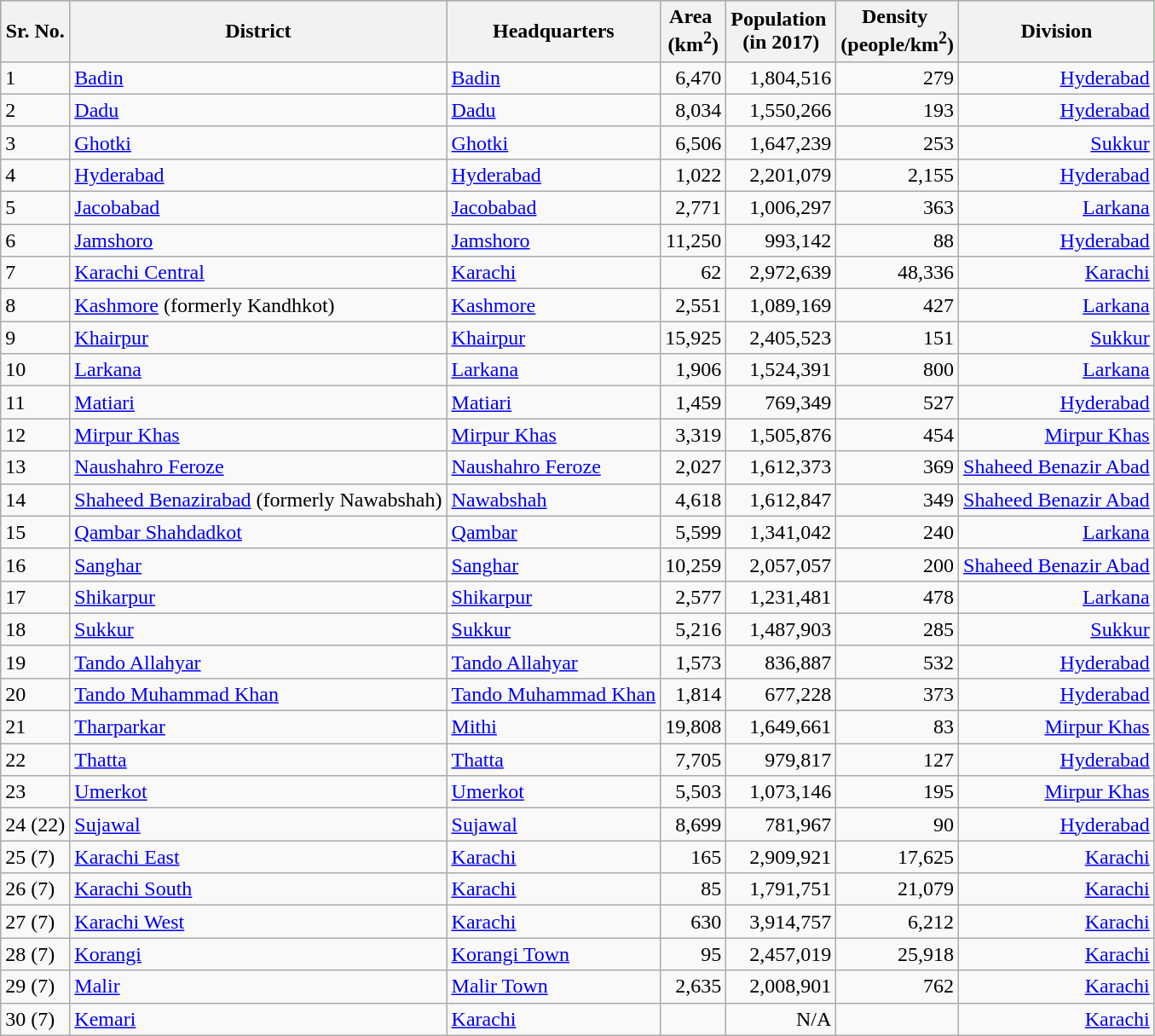<table class="wikitable sortable">
<tr style="background:#98fb98;">
<th>Sr. No.</th>
<th>District</th>
<th>Headquarters</th>
<th>Area <br>(km<sup>2</sup>)</th>
<th>Population <br>(in 2017)</th>
<th>Density <br>(people/km<sup>2</sup>)</th>
<th>Division</th>
</tr>
<tr>
<td>1</td>
<td><a href='#'>Badin</a></td>
<td><a href='#'>Badin</a></td>
<td align="right">6,470</td>
<td align="right">1,804,516</td>
<td align="right">279</td>
<td align="right"><a href='#'>Hyderabad</a></td>
</tr>
<tr>
<td>2</td>
<td><a href='#'>Dadu</a></td>
<td><a href='#'>Dadu</a></td>
<td align="right">8,034</td>
<td align="right">1,550,266</td>
<td align="right">193</td>
<td align="right"><a href='#'>Hyderabad</a></td>
</tr>
<tr>
<td>3</td>
<td><a href='#'>Ghotki</a></td>
<td><a href='#'>Ghotki</a></td>
<td align="right">6,506</td>
<td align="right">1,647,239</td>
<td align="right">253</td>
<td align="right"><a href='#'>Sukkur</a></td>
</tr>
<tr>
<td>4</td>
<td><a href='#'>Hyderabad</a></td>
<td><a href='#'>Hyderabad</a></td>
<td align="right">1,022</td>
<td align="right">2,201,079</td>
<td align="right">2,155</td>
<td align="right"><a href='#'>Hyderabad</a></td>
</tr>
<tr>
<td>5</td>
<td><a href='#'>Jacobabad</a></td>
<td><a href='#'>Jacobabad</a></td>
<td align="right">2,771</td>
<td align="right">1,006,297</td>
<td align="right">363</td>
<td align="right"><a href='#'>Larkana</a></td>
</tr>
<tr>
<td>6</td>
<td><a href='#'>Jamshoro</a></td>
<td><a href='#'>Jamshoro</a></td>
<td align="right">11,250</td>
<td align="right">993,142</td>
<td align="right">88</td>
<td align="right"><a href='#'>Hyderabad</a></td>
</tr>
<tr>
<td>7</td>
<td><a href='#'>Karachi Central</a></td>
<td><a href='#'>Karachi</a></td>
<td align="right">62</td>
<td align="right">2,972,639</td>
<td align="right">48,336</td>
<td align="right"><a href='#'>Karachi</a></td>
</tr>
<tr>
<td>8</td>
<td><a href='#'>Kashmore</a> (formerly Kandhkot)</td>
<td><a href='#'>Kashmore</a></td>
<td align="right">2,551</td>
<td align="right">1,089,169</td>
<td align="right">427</td>
<td align="right"><a href='#'>Larkana</a></td>
</tr>
<tr>
<td>9</td>
<td><a href='#'>Khairpur</a></td>
<td><a href='#'>Khairpur</a></td>
<td align="right">15,925</td>
<td align="right">2,405,523</td>
<td align="right">151</td>
<td align="right"><a href='#'>Sukkur</a></td>
</tr>
<tr>
<td>10</td>
<td><a href='#'>Larkana</a></td>
<td><a href='#'>Larkana</a></td>
<td align="right">1,906</td>
<td align="right">1,524,391</td>
<td align="right">800</td>
<td align="right"><a href='#'>Larkana</a></td>
</tr>
<tr>
<td>11</td>
<td><a href='#'>Matiari</a></td>
<td><a href='#'>Matiari</a></td>
<td align="right">1,459</td>
<td align="right">769,349</td>
<td align="right">527</td>
<td align="right"><a href='#'>Hyderabad</a></td>
</tr>
<tr>
<td>12</td>
<td><a href='#'>Mirpur Khas</a></td>
<td><a href='#'>Mirpur Khas</a></td>
<td align="right">3,319</td>
<td align="right">1,505,876</td>
<td align="right">454</td>
<td align="right"><a href='#'>Mirpur Khas</a></td>
</tr>
<tr>
<td>13</td>
<td><a href='#'>Naushahro Feroze</a></td>
<td><a href='#'>Naushahro Feroze</a></td>
<td align="right">2,027</td>
<td align="right">1,612,373</td>
<td align="right">369</td>
<td align="right"><a href='#'>Shaheed Benazir Abad</a></td>
</tr>
<tr>
<td>14</td>
<td><a href='#'>Shaheed Benazirabad</a> (formerly Nawabshah)</td>
<td><a href='#'>Nawabshah</a></td>
<td align="right">4,618</td>
<td align="right">1,612,847</td>
<td align="right">349</td>
<td align="right"><a href='#'>Shaheed Benazir Abad</a></td>
</tr>
<tr>
<td>15</td>
<td><a href='#'>Qambar Shahdadkot</a></td>
<td><a href='#'>Qambar</a></td>
<td align="right">5,599</td>
<td align="right">1,341,042</td>
<td align="right">240</td>
<td align="right"><a href='#'>Larkana</a></td>
</tr>
<tr>
<td>16</td>
<td><a href='#'>Sanghar</a></td>
<td><a href='#'>Sanghar</a></td>
<td align="right">10,259</td>
<td align="right">2,057,057</td>
<td align="right">200</td>
<td align="right"><a href='#'>Shaheed Benazir Abad</a></td>
</tr>
<tr>
<td>17</td>
<td><a href='#'>Shikarpur</a></td>
<td><a href='#'>Shikarpur</a></td>
<td align="right">2,577</td>
<td align="right">1,231,481</td>
<td align="right">478</td>
<td align="right"><a href='#'>Larkana</a></td>
</tr>
<tr>
<td>18</td>
<td><a href='#'>Sukkur</a></td>
<td><a href='#'>Sukkur</a></td>
<td align="right">5,216</td>
<td align="right">1,487,903</td>
<td align="right">285</td>
<td align="right"><a href='#'>Sukkur</a></td>
</tr>
<tr>
<td>19</td>
<td><a href='#'>Tando Allahyar</a></td>
<td><a href='#'>Tando Allahyar</a></td>
<td align="right">1,573</td>
<td align="right">836,887</td>
<td align="right">532</td>
<td align="right"><a href='#'>Hyderabad</a></td>
</tr>
<tr>
<td>20</td>
<td><a href='#'>Tando Muhammad Khan</a></td>
<td><a href='#'>Tando Muhammad Khan</a></td>
<td align="right">1,814</td>
<td align="right">677,228</td>
<td align="right">373</td>
<td align="right"><a href='#'>Hyderabad</a></td>
</tr>
<tr>
<td>21</td>
<td><a href='#'>Tharparkar</a></td>
<td><a href='#'>Mithi</a></td>
<td align="right">19,808</td>
<td align="right">1,649,661</td>
<td align="right">83</td>
<td align="right"><a href='#'>Mirpur Khas</a></td>
</tr>
<tr>
<td>22</td>
<td><a href='#'>Thatta</a></td>
<td><a href='#'>Thatta</a></td>
<td align="right">7,705</td>
<td align="right">979,817</td>
<td align="right">127</td>
<td align="right"><a href='#'>Hyderabad</a></td>
</tr>
<tr>
<td>23</td>
<td><a href='#'>Umerkot</a></td>
<td><a href='#'>Umerkot</a></td>
<td align="right">5,503</td>
<td align="right">1,073,146</td>
<td align="right">195</td>
<td align="right"><a href='#'>Mirpur Khas</a></td>
</tr>
<tr>
<td>24 (22)</td>
<td><a href='#'>Sujawal</a></td>
<td><a href='#'>Sujawal</a></td>
<td align="right">8,699</td>
<td align="right">781,967</td>
<td align="right">90</td>
<td align="right"><a href='#'>Hyderabad</a></td>
</tr>
<tr>
<td>25 (7)</td>
<td><a href='#'>Karachi East</a></td>
<td><a href='#'>Karachi</a></td>
<td align="right">165</td>
<td align="right">2,909,921</td>
<td align="right">17,625</td>
<td align="right"><a href='#'>Karachi</a></td>
</tr>
<tr>
<td>26 (7)</td>
<td><a href='#'>Karachi South</a></td>
<td><a href='#'>Karachi</a></td>
<td align="right">85</td>
<td align="right">1,791,751</td>
<td align="right">21,079</td>
<td align="right"><a href='#'>Karachi</a></td>
</tr>
<tr>
<td>27 (7)</td>
<td><a href='#'>Karachi West</a></td>
<td><a href='#'>Karachi</a></td>
<td align="right">630</td>
<td align="right">3,914,757</td>
<td align="right">6,212</td>
<td align="right"><a href='#'>Karachi</a></td>
</tr>
<tr>
<td>28 (7)</td>
<td><a href='#'>Korangi</a></td>
<td><a href='#'>Korangi Town</a></td>
<td align="right">95</td>
<td align="right">2,457,019</td>
<td align="right">25,918</td>
<td align="right"><a href='#'>Karachi</a></td>
</tr>
<tr>
<td>29 (7)</td>
<td><a href='#'>Malir</a></td>
<td><a href='#'>Malir Town</a></td>
<td align="right">2,635</td>
<td align="right">2,008,901</td>
<td align="right">762</td>
<td align="right"><a href='#'>Karachi</a></td>
</tr>
<tr>
<td>30 (7)</td>
<td><a href='#'>Kemari</a></td>
<td><a href='#'>Karachi</a></td>
<td></td>
<td align="right">N/A</td>
<td></td>
<td align="right"><a href='#'>Karachi</a></td>
</tr>
</table>
